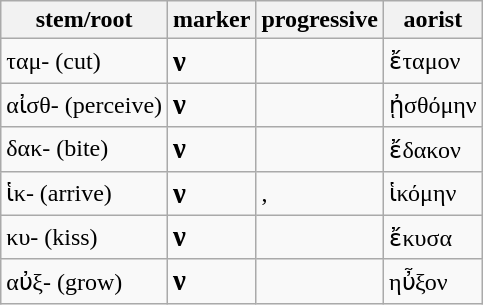<table class="wikitable">
<tr>
<th>stem/root</th>
<th>marker</th>
<th>progressive</th>
<th>aorist</th>
</tr>
<tr>
<td>ταμ-  (cut)</td>
<td><strong><big>ν</big></strong></td>
<td></td>
<td>ἔταμον</td>
</tr>
<tr>
<td>αἰσθ-  (perceive)</td>
<td><strong><big>ν</big></strong></td>
<td></td>
<td>ᾐσθόμην</td>
</tr>
<tr>
<td>δακ-  (bite)</td>
<td><strong><big>ν</big></strong></td>
<td></td>
<td>ἔδακον</td>
</tr>
<tr>
<td>ἱκ-  (arrive)</td>
<td><strong><big>ν</big></strong></td>
<td>,</td>
<td>ἱκόμην</td>
</tr>
<tr>
<td>κυ-  (kiss)</td>
<td><strong><big>ν</big></strong></td>
<td></td>
<td>ἔκυσα</td>
</tr>
<tr>
<td>αὐξ-  (grow)</td>
<td><strong><big>ν</big></strong></td>
<td></td>
<td>ηὖξον</td>
</tr>
</table>
